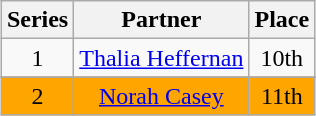<table class="wikitable sortable" style="margin:auto; text-align:center;">
<tr>
<th>Series</th>
<th>Partner</th>
<th>Place</th>
</tr>
<tr>
<td>1</td>
<td><a href='#'>Thalia Heffernan</a></td>
<td>10th</td>
</tr>
<tr>
</tr>
<tr bgcolor="orange">
<td>2</td>
<td><a href='#'>Norah Casey</a></td>
<td>11th</td>
</tr>
</table>
